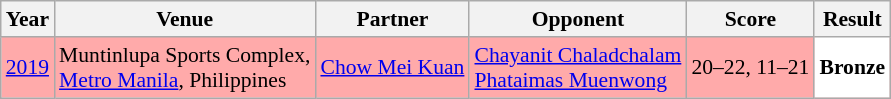<table class="sortable wikitable" style="font-size: 90%;">
<tr>
<th>Year</th>
<th>Venue</th>
<th>Partner</th>
<th>Opponent</th>
<th>Score</th>
<th>Result</th>
</tr>
<tr style="background:#FFAAAA">
<td align="center"><a href='#'>2019</a></td>
<td align="left">Muntinlupa Sports Complex,<br><a href='#'>Metro Manila</a>, Philippines</td>
<td align="left"> <a href='#'>Chow Mei Kuan</a></td>
<td align="left"> <a href='#'>Chayanit Chaladchalam</a><br> <a href='#'>Phataimas Muenwong</a></td>
<td align="left">20–22, 11–21</td>
<td style="text-align:left; background:white"> <strong>Bronze</strong></td>
</tr>
</table>
